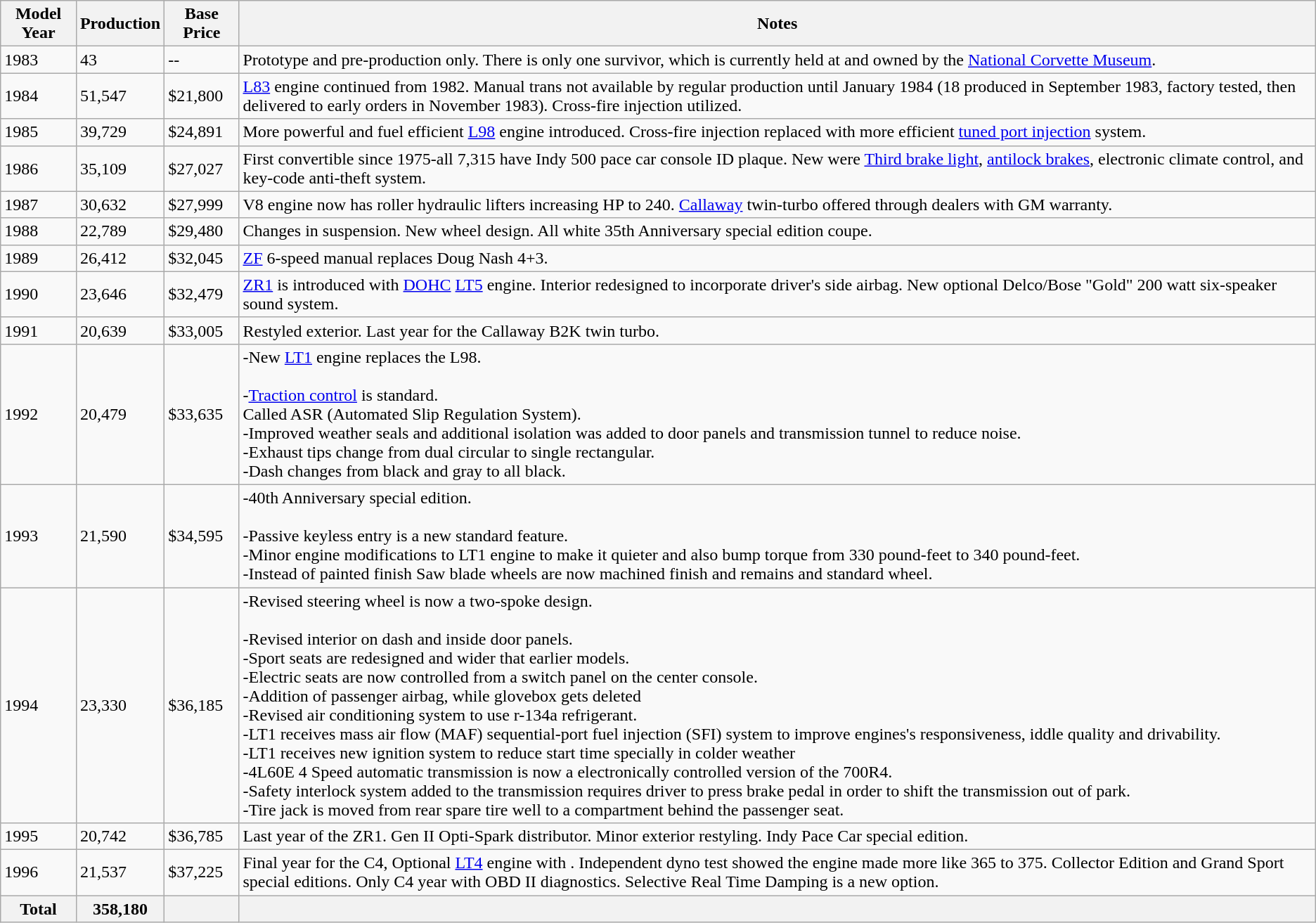<table class="wikitable defaultcenter col4left">
<tr>
<th>Model Year</th>
<th>Production</th>
<th>Base Price</th>
<th>Notes</th>
</tr>
<tr>
<td>1983</td>
<td>43</td>
<td>--</td>
<td>Prototype and pre-production only. There is only one survivor, which is currently held at and owned by the <a href='#'>National Corvette Museum</a>.</td>
</tr>
<tr>
<td>1984</td>
<td>51,547</td>
<td>$21,800</td>
<td><a href='#'>L83</a> engine continued from 1982. Manual trans not available by regular production until January 1984 (18 produced in September 1983, factory tested, then delivered to early orders in November 1983). Cross-fire injection utilized.</td>
</tr>
<tr>
<td>1985</td>
<td>39,729</td>
<td>$24,891</td>
<td>More powerful and fuel efficient <a href='#'>L98</a> engine introduced. Cross-fire injection replaced with more efficient <a href='#'>tuned port injection</a> system.</td>
</tr>
<tr>
<td>1986</td>
<td>35,109</td>
<td>$27,027</td>
<td>First convertible since 1975-all 7,315 have Indy 500 pace car console ID plaque. New were <a href='#'>Third brake light</a>, <a href='#'>antilock brakes</a>, electronic climate control, and key-code anti-theft system.</td>
</tr>
<tr>
<td>1987</td>
<td>30,632</td>
<td>$27,999</td>
<td>V8 engine now has roller hydraulic lifters increasing HP to 240. <a href='#'>Callaway</a> twin-turbo offered through dealers with GM warranty.</td>
</tr>
<tr>
<td>1988</td>
<td>22,789</td>
<td>$29,480</td>
<td>Changes in suspension. New wheel design. All white 35th Anniversary special edition coupe.</td>
</tr>
<tr>
<td>1989</td>
<td>26,412</td>
<td>$32,045</td>
<td><a href='#'>ZF</a> 6-speed manual replaces Doug Nash 4+3.</td>
</tr>
<tr>
<td>1990</td>
<td>23,646</td>
<td>$32,479</td>
<td><a href='#'>ZR1</a> is introduced with <a href='#'>DOHC</a> <a href='#'>LT5</a> engine. Interior redesigned to incorporate driver's side airbag. New optional Delco/Bose "Gold" 200 watt six-speaker sound system.</td>
</tr>
<tr>
<td>1991</td>
<td>20,639</td>
<td>$33,005</td>
<td>Restyled exterior. Last year for the Callaway B2K twin turbo.</td>
</tr>
<tr>
<td>1992</td>
<td>20,479</td>
<td>$33,635</td>
<td>-New <a href='#'>LT1</a> engine replaces the L98.<br><br>-<a href='#'>Traction control</a> is standard.<br> Called ASR (Automated Slip Regulation System).<br>
-Improved weather seals and additional isolation was added to door panels and transmission tunnel to reduce noise.<br>
-Exhaust tips change from dual circular to single rectangular.<br>
-Dash changes from black and gray to all black.<br></td>
</tr>
<tr>
<td>1993</td>
<td>21,590</td>
<td>$34,595</td>
<td>-40th Anniversary special edition.<br><br>-Passive keyless entry is a new standard feature.<br> 
-Minor engine modifications to LT1 engine to make it quieter and also bump torque from 330 pound-feet to 340 pound-feet.<br>
-Instead of painted finish Saw blade wheels are now machined finish and remains and standard wheel.<br></td>
</tr>
<tr>
<td>1994</td>
<td>23,330</td>
<td>$36,185</td>
<td>-Revised steering wheel is now a two-spoke design.<br><br>-Revised interior on dash and inside door panels.<br>
-Sport seats are redesigned and wider that earlier models.<br>
-Electric seats are now controlled from a switch panel on the center console.<br>
-Addition of passenger airbag, while glovebox gets deleted<br>
-Revised air conditioning system to use r-134a refrigerant.<br>
-LT1 receives mass air flow (MAF) sequential-port fuel injection (SFI) system to improve engines's responsiveness, iddle quality and drivability.<br>
-LT1 receives new ignition system to reduce start time specially in colder weather<br>
-4L60E 4 Speed automatic transmission is now a electronically controlled version of the 700R4.<br>
-Safety interlock system added to the transmission requires driver to press brake pedal in order to shift the transmission out of park.<br>
-Tire jack is moved from rear spare tire well to a compartment behind the passenger seat.<br></td>
</tr>
<tr>
<td>1995</td>
<td>20,742</td>
<td>$36,785</td>
<td>Last year of the ZR1. Gen II Opti-Spark distributor. Minor exterior restyling. Indy Pace Car special edition.</td>
</tr>
<tr>
<td>1996</td>
<td>21,537</td>
<td>$37,225</td>
<td>Final year for the C4, Optional <a href='#'>LT4</a> engine with . Independent dyno test showed the engine made more like 365 to 375. Collector Edition and Grand Sport special editions. Only C4 year with OBD II diagnostics. Selective Real Time Damping is a new option.</td>
</tr>
<tr>
<th>Total</th>
<th>358,180</th>
<th></th>
<th></th>
</tr>
</table>
